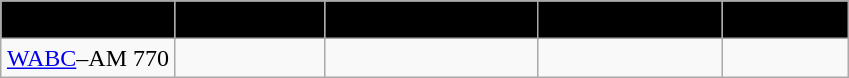<table class="wikitable">
<tr style="background: black" align=center>
<td><span><strong>Flagship station</strong></span></td>
<td><span><strong>Play–by–play</strong></span></td>
<td><span><strong>Color commentator</strong></span></td>
<td><span><strong>Sideline reporter</strong></span></td>
<td><span><strong>Studio host</strong></span></td>
</tr>
<tr align="center">
<td><a href='#'>WABC</a>–AM 770</td>
<td></td>
<td></td>
<td></td>
<td></td>
</tr>
</table>
